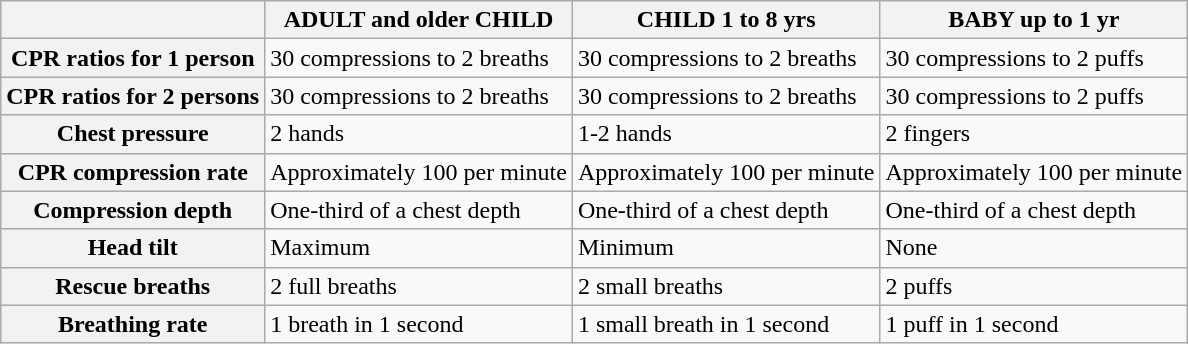<table class="wikitable">
<tr>
<th></th>
<th>ADULT and older CHILD</th>
<th>CHILD 1 to 8 yrs</th>
<th>BABY up to 1 yr</th>
</tr>
<tr>
<th>CPR ratios for 1 person</th>
<td>30 compressions to 2 breaths</td>
<td>30 compressions to 2 breaths</td>
<td>30 compressions to 2 puffs</td>
</tr>
<tr>
<th>CPR ratios for 2 persons</th>
<td>30 compressions to 2 breaths</td>
<td>30 compressions to 2 breaths</td>
<td>30 compressions to 2 puffs</td>
</tr>
<tr>
<th>Chest pressure</th>
<td>2 hands</td>
<td>1-2 hands</td>
<td>2 fingers</td>
</tr>
<tr>
<th>CPR compression rate</th>
<td>Approximately 100 per minute</td>
<td>Approximately 100 per minute</td>
<td>Approximately 100 per minute</td>
</tr>
<tr>
<th>Compression depth</th>
<td>One-third of a chest depth</td>
<td>One-third of a chest depth</td>
<td>One-third of a chest depth</td>
</tr>
<tr>
<th>Head tilt</th>
<td>Maximum</td>
<td>Minimum</td>
<td>None</td>
</tr>
<tr>
<th>Rescue breaths</th>
<td>2 full breaths</td>
<td>2 small breaths</td>
<td>2 puffs</td>
</tr>
<tr>
<th>Breathing rate</th>
<td>1 breath in 1 second</td>
<td>1 small breath in 1 second</td>
<td>1 puff in 1 second</td>
</tr>
</table>
